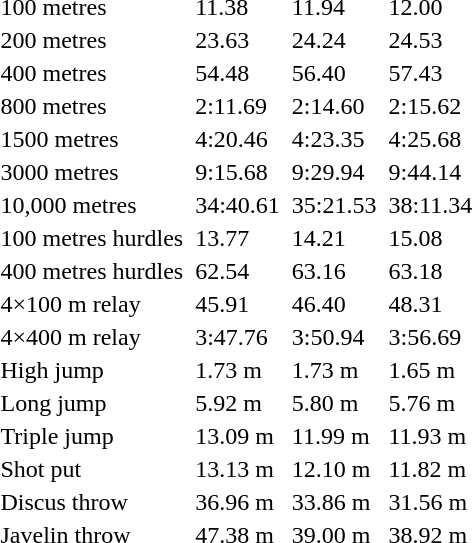<table>
<tr>
<td>100 metres</td>
<td></td>
<td>11.38</td>
<td></td>
<td>11.94</td>
<td></td>
<td>12.00</td>
</tr>
<tr>
<td>200 metres</td>
<td></td>
<td>23.63</td>
<td></td>
<td>24.24</td>
<td></td>
<td>24.53</td>
</tr>
<tr>
<td>400 metres</td>
<td></td>
<td>54.48</td>
<td></td>
<td>56.40</td>
<td></td>
<td>57.43</td>
</tr>
<tr>
<td>800 metres</td>
<td></td>
<td>2:11.69</td>
<td></td>
<td>2:14.60</td>
<td></td>
<td>2:15.62</td>
</tr>
<tr>
<td>1500 metres</td>
<td></td>
<td>4:20.46</td>
<td></td>
<td>4:23.35</td>
<td></td>
<td>4:25.68</td>
</tr>
<tr>
<td>3000 metres</td>
<td></td>
<td>9:15.68</td>
<td></td>
<td>9:29.94</td>
<td></td>
<td>9:44.14</td>
</tr>
<tr>
<td>10,000 metres</td>
<td></td>
<td>34:40.61</td>
<td></td>
<td>35:21.53</td>
<td></td>
<td>38:11.34</td>
</tr>
<tr>
<td>100 metres hurdles</td>
<td></td>
<td>13.77</td>
<td></td>
<td>14.21</td>
<td></td>
<td>15.08</td>
</tr>
<tr>
<td>400 metres hurdles</td>
<td></td>
<td>62.54</td>
<td></td>
<td>63.16</td>
<td></td>
<td>63.18</td>
</tr>
<tr>
<td>4×100 m relay</td>
<td></td>
<td>45.91</td>
<td></td>
<td>46.40</td>
<td></td>
<td>48.31</td>
</tr>
<tr>
<td>4×400 m relay</td>
<td></td>
<td>3:47.76</td>
<td></td>
<td>3:50.94</td>
<td></td>
<td>3:56.69</td>
</tr>
<tr>
<td>High jump</td>
<td></td>
<td>1.73 m</td>
<td></td>
<td>1.73 m</td>
<td></td>
<td>1.65 m</td>
</tr>
<tr>
<td>Long jump</td>
<td></td>
<td>5.92 m</td>
<td></td>
<td>5.80 m</td>
<td></td>
<td>5.76 m</td>
</tr>
<tr>
<td>Triple jump</td>
<td></td>
<td>13.09 m</td>
<td></td>
<td>11.99 m</td>
<td></td>
<td>11.93 m</td>
</tr>
<tr>
<td>Shot put</td>
<td></td>
<td>13.13 m</td>
<td></td>
<td>12.10 m</td>
<td></td>
<td>11.82 m</td>
</tr>
<tr>
<td>Discus throw</td>
<td></td>
<td>36.96 m</td>
<td></td>
<td>33.86 m</td>
<td></td>
<td>31.56 m</td>
</tr>
<tr>
<td>Javelin throw</td>
<td></td>
<td>47.38 m</td>
<td></td>
<td>39.00 m</td>
<td></td>
<td>38.92 m</td>
</tr>
</table>
